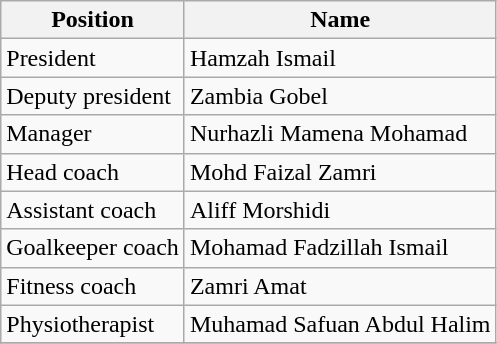<table class="wikitable">
<tr>
<th>Position</th>
<th>Name</th>
</tr>
<tr>
<td>President</td>
<td> Hamzah Ismail</td>
</tr>
<tr>
<td>Deputy president</td>
<td> Zambia Gobel</td>
</tr>
<tr>
<td>Manager</td>
<td> Nurhazli Mamena Mohamad</td>
</tr>
<tr>
<td>Head coach</td>
<td> Mohd Faizal Zamri</td>
</tr>
<tr>
<td>Assistant coach</td>
<td> Aliff Morshidi</td>
</tr>
<tr>
<td>Goalkeeper coach</td>
<td> Mohamad Fadzillah Ismail</td>
</tr>
<tr>
<td>Fitness coach</td>
<td> Zamri Amat</td>
</tr>
<tr>
<td>Physiotherapist</td>
<td> Muhamad Safuan Abdul Halim</td>
</tr>
<tr>
</tr>
</table>
